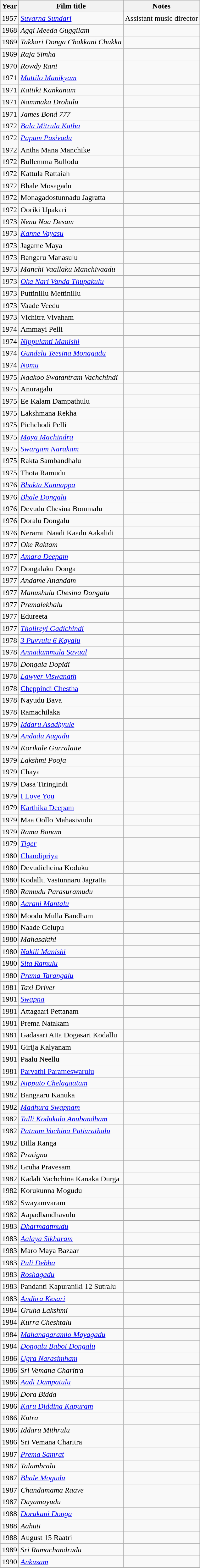<table class="wikitable">
<tr>
<th>Year</th>
<th>Film title</th>
<th>Notes</th>
</tr>
<tr>
<td>1957</td>
<td><em><a href='#'>Suvarna Sundari</a></em></td>
<td>Assistant music director</td>
</tr>
<tr>
<td>1968</td>
<td><em>Aggi Meeda Guggilam</em></td>
<td></td>
</tr>
<tr>
<td>1969</td>
<td><em>Takkari Donga Chakkani Chukka</em></td>
<td></td>
</tr>
<tr>
<td>1969</td>
<td><em>Raja Simha</em></td>
<td></td>
</tr>
<tr>
<td>1970</td>
<td><em>Rowdy Rani</em></td>
<td></td>
</tr>
<tr>
<td>1971</td>
<td><em><a href='#'>Mattilo Manikyam</a></em></td>
<td></td>
</tr>
<tr>
<td>1971</td>
<td><em>Kattiki Kankanam</em></td>
<td></td>
</tr>
<tr>
<td>1971</td>
<td><em>Nammaka Drohulu</em></td>
<td></td>
</tr>
<tr>
<td>1971</td>
<td><em>James Bond 777</em></td>
<td></td>
</tr>
<tr>
<td>1972</td>
<td><em><a href='#'>Bala Mitrula Katha</a></em></td>
<td></td>
</tr>
<tr>
<td>1972</td>
<td><em><a href='#'>Papam Pasivadu</a></em></td>
<td></td>
</tr>
<tr>
<td>1972</td>
<td>Antha Mana Manchike</td>
<td></td>
</tr>
<tr>
<td>1972</td>
<td>Bullemma Bullodu</td>
<td></td>
</tr>
<tr>
<td>1972</td>
<td>Kattula Rattaiah</td>
<td></td>
</tr>
<tr>
<td>1972</td>
<td>Bhale Mosagadu</td>
<td></td>
</tr>
<tr>
<td>1972</td>
<td>Monagadostunnadu Jagratta</td>
<td></td>
</tr>
<tr>
<td>1972</td>
<td>Ooriki Upakari</td>
<td></td>
</tr>
<tr>
<td>1973</td>
<td><em>Nenu Naa Desam</em></td>
<td></td>
</tr>
<tr>
<td>1973</td>
<td><em><a href='#'>Kanne Vayasu</a></em></td>
<td></td>
</tr>
<tr>
<td>1973</td>
<td>Jagame Maya</td>
<td></td>
</tr>
<tr>
<td>1973</td>
<td>Bangaru Manasulu</td>
<td></td>
</tr>
<tr>
<td>1973</td>
<td><em>Manchi Vaallaku Manchivaadu</em></td>
<td></td>
</tr>
<tr>
<td>1973</td>
<td><em><a href='#'>Oka Nari Vanda Thupakulu</a></em></td>
<td></td>
</tr>
<tr>
<td>1973</td>
<td>Puttinillu Mettinillu</td>
<td></td>
</tr>
<tr>
<td>1973</td>
<td>Vaade Veedu</td>
<td></td>
</tr>
<tr>
<td>1973</td>
<td>Vichitra Vivaham</td>
<td></td>
</tr>
<tr>
<td>1974</td>
<td>Ammayi Pelli</td>
<td></td>
</tr>
<tr>
<td>1974</td>
<td><em><a href='#'>Nippulanti Manishi</a></em></td>
<td></td>
</tr>
<tr>
<td>1974</td>
<td><em><a href='#'>Gundelu Teesina Monagadu</a></em></td>
<td></td>
</tr>
<tr>
<td>1974</td>
<td><em><a href='#'>Nomu</a></em></td>
<td></td>
</tr>
<tr>
<td>1975</td>
<td><em>Naakoo Swatantram Vachchindi</em></td>
<td></td>
</tr>
<tr>
<td>1975</td>
<td>Anuragalu</td>
<td></td>
</tr>
<tr>
<td>1975</td>
<td>Ee Kalam Dampathulu</td>
<td></td>
</tr>
<tr>
<td>1975</td>
<td>Lakshmana Rekha</td>
<td></td>
</tr>
<tr>
<td>1975</td>
<td>Pichchodi Pelli</td>
<td></td>
</tr>
<tr>
<td>1975</td>
<td><em><a href='#'>Maya Machindra</a></em></td>
<td></td>
</tr>
<tr>
<td>1975</td>
<td><em><a href='#'>Swargam Narakam</a></em></td>
<td></td>
</tr>
<tr>
<td>1975</td>
<td>Rakta Sambandhalu</td>
<td></td>
</tr>
<tr>
<td>1975</td>
<td>Thota Ramudu</td>
<td></td>
</tr>
<tr>
<td>1976</td>
<td><em><a href='#'>Bhakta Kannappa</a></em></td>
<td></td>
</tr>
<tr>
<td>1976</td>
<td><a href='#'><em>Bhale Dongalu</em></a></td>
<td></td>
</tr>
<tr>
<td>1976</td>
<td>Devudu Chesina Bommalu</td>
<td></td>
</tr>
<tr>
<td>1976</td>
<td>Doralu Dongalu</td>
<td></td>
</tr>
<tr>
<td>1976</td>
<td>Neramu Naadi Kaadu Aakalidi</td>
<td></td>
</tr>
<tr>
<td>1977</td>
<td><em>Oke Raktam</em></td>
<td></td>
</tr>
<tr>
<td>1977</td>
<td><em><a href='#'>Amara Deepam</a></em></td>
<td></td>
</tr>
<tr>
<td>1977</td>
<td>Dongalaku Donga</td>
<td></td>
</tr>
<tr>
<td>1977</td>
<td><em>Andame Anandam</em></td>
<td></td>
</tr>
<tr>
<td>1977</td>
<td><em>Manushulu Chesina Dongalu</em></td>
<td></td>
</tr>
<tr>
<td>1977</td>
<td><em>Premalekhalu</em></td>
<td></td>
</tr>
<tr>
<td>1977</td>
<td>Edureeta</td>
<td></td>
</tr>
<tr>
<td>1977</td>
<td><em><a href='#'>Tholireyi Gadichindi</a></em></td>
<td></td>
</tr>
<tr>
<td>1978</td>
<td><em><a href='#'>3 Puvvulu 6 Kayalu</a></em></td>
<td></td>
</tr>
<tr>
<td>1978</td>
<td><em><a href='#'>Annadammula Savaal</a></em></td>
<td></td>
</tr>
<tr>
<td>1978</td>
<td><em>Dongala Dopidi</em></td>
<td></td>
</tr>
<tr>
<td>1978</td>
<td><em><a href='#'>Lawyer Viswanath</a></em></td>
<td></td>
</tr>
<tr>
<td>1978</td>
<td><a href='#'>Cheppindi Chestha</a></td>
<td></td>
</tr>
<tr>
<td>1978</td>
<td>Nayudu Bava</td>
<td></td>
</tr>
<tr>
<td>1978</td>
<td>Ramachilaka</td>
<td></td>
</tr>
<tr>
<td>1979</td>
<td><em><a href='#'>Iddaru Asadhyule</a></em></td>
<td></td>
</tr>
<tr>
<td>1979</td>
<td><em><a href='#'>Andadu Aagadu</a></em></td>
<td></td>
</tr>
<tr>
<td>1979</td>
<td><em>Korikale Gurralaite</em></td>
<td></td>
</tr>
<tr>
<td>1979</td>
<td><em>Lakshmi Pooja</em></td>
<td></td>
</tr>
<tr>
<td>1979</td>
<td>Chaya</td>
<td></td>
</tr>
<tr>
<td>1979</td>
<td>Dasa Tiringindi</td>
<td></td>
</tr>
<tr>
<td>1979</td>
<td><a href='#'>I Love You</a></td>
<td></td>
</tr>
<tr>
<td>1979</td>
<td><a href='#'>Karthika Deepam</a></td>
<td></td>
</tr>
<tr>
<td>1979</td>
<td>Maa Oollo Mahasivudu</td>
<td></td>
</tr>
<tr>
<td>1979</td>
<td><em>Rama Banam</em></td>
<td></td>
</tr>
<tr>
<td>1979</td>
<td><em><a href='#'>Tiger</a></em></td>
<td></td>
</tr>
<tr>
<td>1980</td>
<td><a href='#'>Chandipriya</a></td>
<td></td>
</tr>
<tr>
<td>1980</td>
<td>Devudichcina Koduku</td>
<td></td>
</tr>
<tr>
<td>1980</td>
<td>Kodallu Vastunnaru Jagratta</td>
<td></td>
</tr>
<tr>
<td>1980</td>
<td><em>Ramudu Parasuramudu</em></td>
<td></td>
</tr>
<tr>
<td>1980</td>
<td><em><a href='#'>Aarani Mantalu</a></em></td>
<td></td>
</tr>
<tr>
<td>1980</td>
<td>Moodu Mulla Bandham</td>
<td></td>
</tr>
<tr>
<td>1980</td>
<td>Naade Gelupu</td>
<td></td>
</tr>
<tr>
<td>1980</td>
<td><em>Mahasakthi</em></td>
<td></td>
</tr>
<tr>
<td>1980</td>
<td><em><a href='#'>Nakili Manishi</a></em></td>
<td></td>
</tr>
<tr>
<td>1980</td>
<td><em><a href='#'>Sita Ramulu</a></em></td>
<td></td>
</tr>
<tr>
<td>1980</td>
<td><em><a href='#'>Prema Tarangalu</a></em></td>
<td></td>
</tr>
<tr>
<td>1981</td>
<td><em>Taxi Driver</em></td>
<td></td>
</tr>
<tr>
</tr>
<tr 1981 || >
</tr>
<tr>
<td>1981</td>
<td><em><a href='#'>Swapna</a></em></td>
<td></td>
</tr>
<tr>
<td>1981</td>
<td>Attagaari Pettanam</td>
<td></td>
</tr>
<tr>
<td>1981</td>
<td>Prema Natakam</td>
<td></td>
</tr>
<tr>
<td>1981</td>
<td>Gadasari Atta Dogasari Kodallu</td>
<td></td>
</tr>
<tr>
<td>1981</td>
<td>Girija Kalyanam</td>
<td></td>
</tr>
<tr>
<td>1981</td>
<td>Paalu Neellu</td>
<td></td>
</tr>
<tr>
<td>1981</td>
<td><a href='#'>Parvathi Parameswarulu</a></td>
<td></td>
</tr>
<tr>
<td>1982</td>
<td><em><a href='#'>Nipputo Chelagaatam</a></em></td>
<td></td>
</tr>
<tr>
<td>1982</td>
<td>Bangaaru Kanuka</td>
<td></td>
</tr>
<tr>
<td>1982</td>
<td><em><a href='#'>Madhura Swapnam</a></em></td>
<td></td>
</tr>
<tr>
<td>1982</td>
<td><em><a href='#'>Talli Kodukula Anubandham</a></em></td>
<td></td>
</tr>
<tr>
<td>1982</td>
<td><em><a href='#'>Patnam Vachina Pativrathalu</a></em></td>
<td></td>
</tr>
<tr>
<td>1982</td>
<td>Billa Ranga</td>
<td></td>
</tr>
<tr>
<td>1982</td>
<td><em>Pratigna</em></td>
<td></td>
</tr>
<tr>
<td>1982</td>
<td>Gruha Pravesam</td>
<td></td>
</tr>
<tr>
<td>1982</td>
<td>Kadali Vachchina Kanaka Durga</td>
<td></td>
</tr>
<tr>
<td>1982</td>
<td>Korukunna Mogudu</td>
<td></td>
</tr>
<tr>
<td>1982</td>
<td>Swayamvaram</td>
<td></td>
</tr>
<tr>
<td>1982</td>
<td>Aapadbandhavulu</td>
<td></td>
</tr>
<tr>
<td>1983</td>
<td><em><a href='#'>Dharmaatmudu</a></em></td>
<td></td>
</tr>
<tr>
<td>1983</td>
<td><em><a href='#'>Aalaya Sikharam</a></em></td>
<td></td>
</tr>
<tr>
<td>1983</td>
<td>Maro Maya Bazaar</td>
<td></td>
</tr>
<tr>
<td>1983</td>
<td><em><a href='#'>Puli Debba</a></em></td>
<td></td>
</tr>
<tr>
<td>1983</td>
<td><em><a href='#'>Roshagadu</a></em></td>
<td></td>
</tr>
<tr>
<td>1983</td>
<td>Pandanti Kapuraniki 12 Sutralu</td>
<td></td>
</tr>
<tr>
<td>1983</td>
<td><em><a href='#'>Andhra Kesari</a></em></td>
<td></td>
</tr>
<tr>
<td>1984</td>
<td><em>Gruha Lakshmi</em></td>
<td></td>
</tr>
<tr>
<td>1984</td>
<td><em>Kurra Cheshtalu</em></td>
<td></td>
</tr>
<tr>
<td>1984</td>
<td><em><a href='#'>Mahanagaramlo Mayagadu</a></em></td>
<td></td>
</tr>
<tr>
<td>1984</td>
<td><em><a href='#'>Dongalu Baboi Dongalu</a></em></td>
<td></td>
</tr>
<tr>
<td>1986</td>
<td><em><a href='#'>Ugra Narasimham</a></em></td>
<td></td>
</tr>
<tr>
<td>1986</td>
<td><em>Sri Vemana Charitra</em></td>
<td></td>
</tr>
<tr>
<td>1986</td>
<td><em><a href='#'>Aadi Dampatulu</a></em></td>
<td></td>
</tr>
<tr>
<td>1986</td>
<td><em>Dora Bidda</em></td>
<td></td>
</tr>
<tr>
<td>1986</td>
<td><em><a href='#'>Karu Diddina Kapuram</a></em></td>
<td></td>
</tr>
<tr>
<td>1986</td>
<td><em>Kutra</em></td>
<td></td>
</tr>
<tr>
<td>1986</td>
<td><em>Iddaru Mithrulu</em></td>
<td></td>
</tr>
<tr>
<td>1986</td>
<td>Sri Vemana Charitra</td>
<td></td>
</tr>
<tr>
<td>1987</td>
<td><em><a href='#'>Prema Samrat</a></em></td>
<td></td>
</tr>
<tr>
<td>1987</td>
<td><em>Talambralu</em></td>
<td></td>
</tr>
<tr>
<td>1987</td>
<td><em><a href='#'>Bhale Mogudu</a></em></td>
<td></td>
</tr>
<tr>
<td>1987</td>
<td><em>Chandamama Raave</em></td>
<td></td>
</tr>
<tr>
<td>1987</td>
<td><em>Dayamayudu</em></td>
<td></td>
</tr>
<tr>
<td>1988</td>
<td><em><a href='#'>Dorakani Donga</a></em></td>
<td></td>
</tr>
<tr>
<td>1988</td>
<td><em>Aahuti</em></td>
<td></td>
</tr>
<tr>
<td>1988</td>
<td>August 15 Raatri</td>
<td></td>
</tr>
<tr>
<td>1989</td>
<td><em>Sri Ramachandrudu</em></td>
<td></td>
</tr>
<tr>
<td>1990</td>
<td><em><a href='#'>Ankusam</a></em></td>
<td></td>
</tr>
</table>
